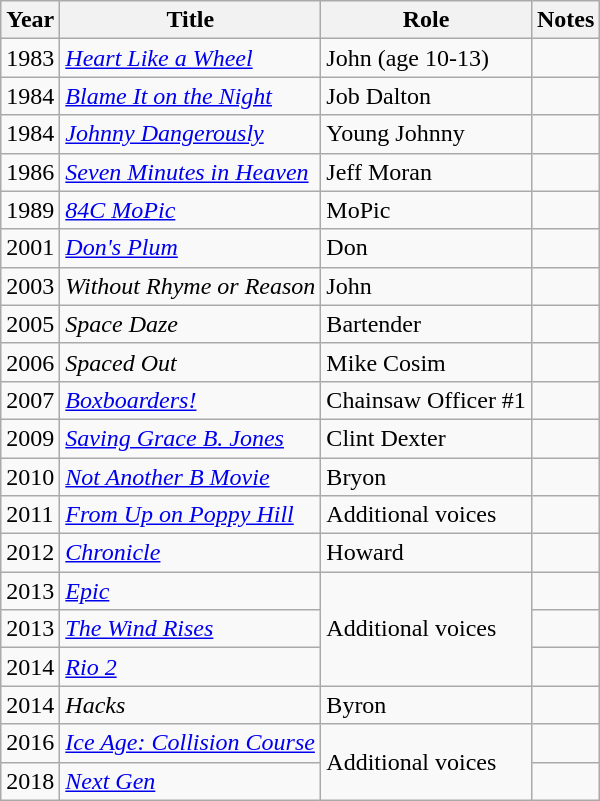<table class="wikitable sortable">
<tr>
<th>Year</th>
<th>Title</th>
<th>Role</th>
<th>Notes</th>
</tr>
<tr>
<td>1983</td>
<td><a href='#'><em>Heart Like a Wheel</em></a></td>
<td>John (age 10-13)</td>
<td></td>
</tr>
<tr>
<td>1984</td>
<td><em><a href='#'>Blame It on the Night</a></em></td>
<td>Job Dalton</td>
<td></td>
</tr>
<tr>
<td>1984</td>
<td><em><a href='#'>Johnny Dangerously</a></em></td>
<td>Young Johnny</td>
<td></td>
</tr>
<tr>
<td>1986</td>
<td><a href='#'><em>Seven Minutes in Heaven</em></a></td>
<td>Jeff Moran</td>
<td></td>
</tr>
<tr>
<td>1989</td>
<td><em><a href='#'>84C MoPic</a></em></td>
<td>MoPic</td>
<td></td>
</tr>
<tr>
<td>2001</td>
<td><em><a href='#'>Don's Plum</a></em></td>
<td>Don</td>
<td></td>
</tr>
<tr>
<td>2003</td>
<td><em>Without Rhyme or Reason</em></td>
<td>John</td>
<td></td>
</tr>
<tr>
<td>2005</td>
<td><em>Space Daze</em></td>
<td>Bartender</td>
<td></td>
</tr>
<tr>
<td>2006</td>
<td><em>Spaced Out</em></td>
<td>Mike Cosim</td>
<td></td>
</tr>
<tr>
<td>2007</td>
<td><em><a href='#'>Boxboarders!</a></em></td>
<td>Chainsaw Officer #1</td>
<td></td>
</tr>
<tr>
<td>2009</td>
<td><em><a href='#'>Saving Grace B. Jones</a></em></td>
<td>Clint Dexter</td>
<td></td>
</tr>
<tr>
<td>2010</td>
<td><em><a href='#'>Not Another B Movie</a></em></td>
<td>Bryon</td>
<td></td>
</tr>
<tr>
<td>2011</td>
<td><em><a href='#'>From Up on Poppy Hill</a></em></td>
<td>Additional voices</td>
<td></td>
</tr>
<tr>
<td>2012</td>
<td><a href='#'><em>Chronicle</em></a></td>
<td>Howard</td>
<td></td>
</tr>
<tr>
<td>2013</td>
<td><a href='#'><em>Epic</em></a></td>
<td rowspan="3">Additional voices</td>
<td></td>
</tr>
<tr>
<td>2013</td>
<td><em><a href='#'>The Wind Rises</a></em></td>
<td></td>
</tr>
<tr>
<td>2014</td>
<td><em><a href='#'>Rio 2</a></em></td>
<td></td>
</tr>
<tr>
<td>2014</td>
<td><em>Hacks</em></td>
<td>Byron</td>
<td></td>
</tr>
<tr>
<td>2016</td>
<td><em><a href='#'>Ice Age: Collision Course</a></em></td>
<td rowspan="2">Additional voices</td>
<td></td>
</tr>
<tr>
<td>2018</td>
<td><a href='#'><em>Next Gen</em></a></td>
<td></td>
</tr>
</table>
